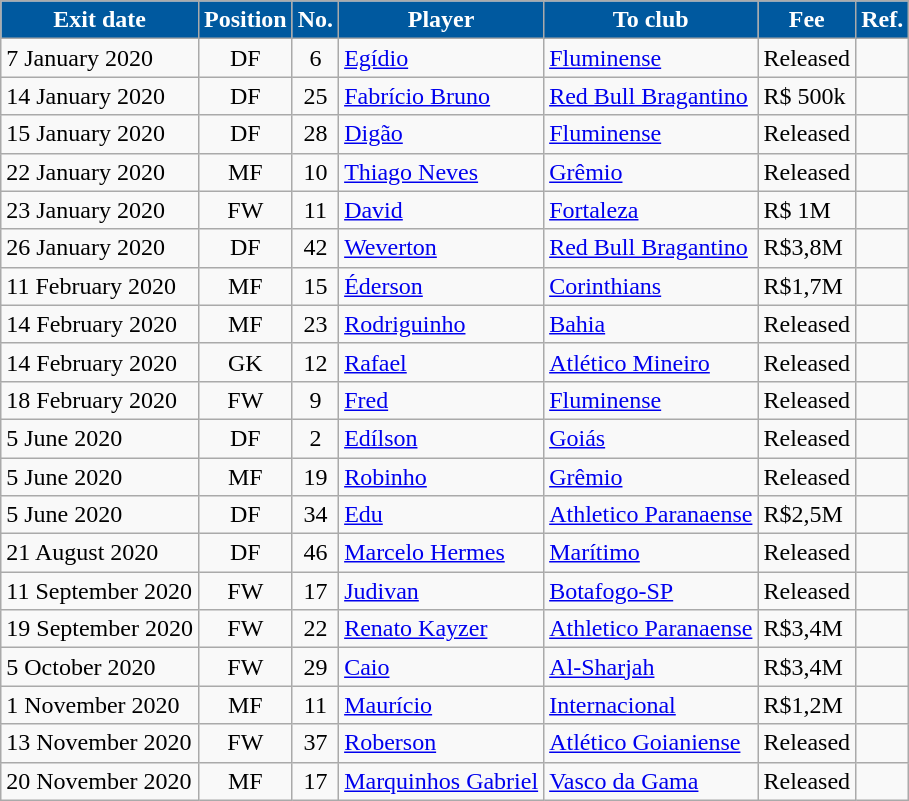<table class="wikitable sortable">
<tr>
<th style="background:#00599F; color:white;"><strong>Exit date</strong></th>
<th style="background:#00599F; color:white;"><strong>Position</strong></th>
<th style="background:#00599F; color:white;"><strong>No.</strong></th>
<th style="background:#00599F; color:white;"><strong>Player</strong></th>
<th style="background:#00599F; color:white;"><strong>To club</strong></th>
<th style="background:#00599F; color:white;"><strong>Fee</strong></th>
<th style="background:#00599F; color:white;"><strong>Ref.</strong></th>
</tr>
<tr>
<td>7 January 2020</td>
<td style="text-align:center;">DF</td>
<td style="text-align:center;">6</td>
<td style="text-align:left;"> <a href='#'>Egídio</a></td>
<td style="text-align:left;"> <a href='#'>Fluminense</a></td>
<td> Released</td>
<td></td>
</tr>
<tr>
<td>14 January 2020</td>
<td style="text-align:center;">DF</td>
<td style="text-align:center;">25</td>
<td style="text-align:left;"> <a href='#'>Fabrício Bruno</a></td>
<td style="text-align:left;"> <a href='#'>Red Bull Bragantino</a></td>
<td> R$ 500k</td>
<td></td>
</tr>
<tr>
<td>15 January 2020</td>
<td style="text-align:center;">DF</td>
<td style="text-align:center;">28</td>
<td style="text-align:left;"> <a href='#'>Digão</a></td>
<td style="text-align:left;"> <a href='#'>Fluminense</a></td>
<td> Released</td>
<td></td>
</tr>
<tr>
<td>22 January 2020</td>
<td style="text-align:center;">MF</td>
<td style="text-align:center;">10</td>
<td style="text-align:left;"> <a href='#'>Thiago Neves</a></td>
<td style="text-align:left;"> <a href='#'>Grêmio</a></td>
<td> Released</td>
<td></td>
</tr>
<tr>
<td>23 January 2020</td>
<td style="text-align:center;">FW</td>
<td style="text-align:center;">11</td>
<td style="text-align:left;"> <a href='#'>David</a></td>
<td style="text-align:left;"> <a href='#'>Fortaleza</a></td>
<td> R$ 1M</td>
<td></td>
</tr>
<tr>
<td>26 January 2020</td>
<td style="text-align:center;">DF</td>
<td style="text-align:center;">42</td>
<td style="text-align:left;"> <a href='#'>Weverton</a></td>
<td style="text-align:left;"> <a href='#'>Red Bull Bragantino</a></td>
<td> R$3,8M</td>
<td></td>
</tr>
<tr>
<td>11 February 2020</td>
<td style="text-align:center;">MF</td>
<td style="text-align:center;">15</td>
<td style="text-align:left;"> <a href='#'>Éderson</a></td>
<td style="text-align:left;"> <a href='#'>Corinthians</a></td>
<td> R$1,7M</td>
<td></td>
</tr>
<tr>
<td>14 February 2020</td>
<td style="text-align:center;">MF</td>
<td style="text-align:center;">23</td>
<td style="text-align:left;"> <a href='#'>Rodriguinho</a></td>
<td style="text-align:left;"> <a href='#'>Bahia</a></td>
<td> Released</td>
<td></td>
</tr>
<tr>
<td>14 February 2020</td>
<td style="text-align:center;">GK</td>
<td style="text-align:center;">12</td>
<td style="text-align:left;"> <a href='#'>Rafael</a></td>
<td style="text-align:left;"> <a href='#'>Atlético Mineiro</a></td>
<td> Released</td>
<td></td>
</tr>
<tr>
<td>18 February 2020</td>
<td style="text-align:center;">FW</td>
<td style="text-align:center;">9</td>
<td style="text-align:left;"> <a href='#'>Fred</a></td>
<td style="text-align:left;"> <a href='#'>Fluminense</a></td>
<td> Released</td>
<td></td>
</tr>
<tr>
<td>5 June 2020</td>
<td style="text-align:center;">DF</td>
<td style="text-align:center;">2</td>
<td style="text-align:left;"> <a href='#'>Edílson</a></td>
<td style="text-align:left;"> <a href='#'>Goiás</a></td>
<td> Released</td>
<td></td>
</tr>
<tr>
<td>5 June 2020</td>
<td style="text-align:center;">MF</td>
<td style="text-align:center;">19</td>
<td style="text-align:left;"> <a href='#'>Robinho</a></td>
<td style="text-align:left;"> <a href='#'>Grêmio</a></td>
<td> Released</td>
<td></td>
</tr>
<tr>
<td>5 June 2020</td>
<td style="text-align:center;">DF</td>
<td style="text-align:center;">34</td>
<td style="text-align:left;"> <a href='#'>Edu</a></td>
<td style="text-align:left;"> <a href='#'>Athletico Paranaense</a></td>
<td> R$2,5M</td>
<td></td>
</tr>
<tr>
<td>21 August 2020</td>
<td style="text-align:center;">DF</td>
<td style="text-align:center;">46</td>
<td style="text-align:left;"> <a href='#'>Marcelo Hermes</a></td>
<td style="text-align:left;"> <a href='#'>Marítimo</a></td>
<td> Released</td>
<td></td>
</tr>
<tr>
<td>11 September 2020</td>
<td style="text-align:center;">FW</td>
<td style="text-align:center;">17</td>
<td style="text-align:left;"> <a href='#'>Judivan</a></td>
<td style="text-align:left;"> <a href='#'>Botafogo-SP</a></td>
<td> Released</td>
<td></td>
</tr>
<tr>
<td>19 September 2020</td>
<td style="text-align:center;">FW</td>
<td style="text-align:center;">22</td>
<td style="text-align:left;"> <a href='#'>Renato Kayzer</a></td>
<td style="text-align:left;"> <a href='#'>Athletico Paranaense</a></td>
<td> R$3,4M</td>
<td></td>
</tr>
<tr>
<td>5 October 2020</td>
<td style="text-align:center;">FW</td>
<td style="text-align:center;">29</td>
<td style="text-align:left;"> <a href='#'>Caio</a></td>
<td style="text-align:left;"> <a href='#'>Al-Sharjah</a></td>
<td> R$3,4M</td>
<td></td>
</tr>
<tr>
<td>1 November 2020</td>
<td style="text-align:center;">MF</td>
<td style="text-align:center;">11</td>
<td style="text-align:left;"> <a href='#'>Maurício</a></td>
<td style="text-align:left;"> <a href='#'>Internacional</a></td>
<td> R$1,2M</td>
<td></td>
</tr>
<tr>
<td>13 November 2020</td>
<td style="text-align:center;">FW</td>
<td style="text-align:center;">37</td>
<td style="text-align:left;"> <a href='#'>Roberson</a></td>
<td style="text-align:left;"> <a href='#'>Atlético Goianiense</a></td>
<td> Released</td>
<td></td>
</tr>
<tr>
<td>20 November 2020</td>
<td style="text-align:center;">MF</td>
<td style="text-align:center;">17</td>
<td style="text-align:left;"> <a href='#'>Marquinhos Gabriel</a></td>
<td style="text-align:left;"> <a href='#'>Vasco da Gama</a></td>
<td> Released</td>
<td></td>
</tr>
</table>
